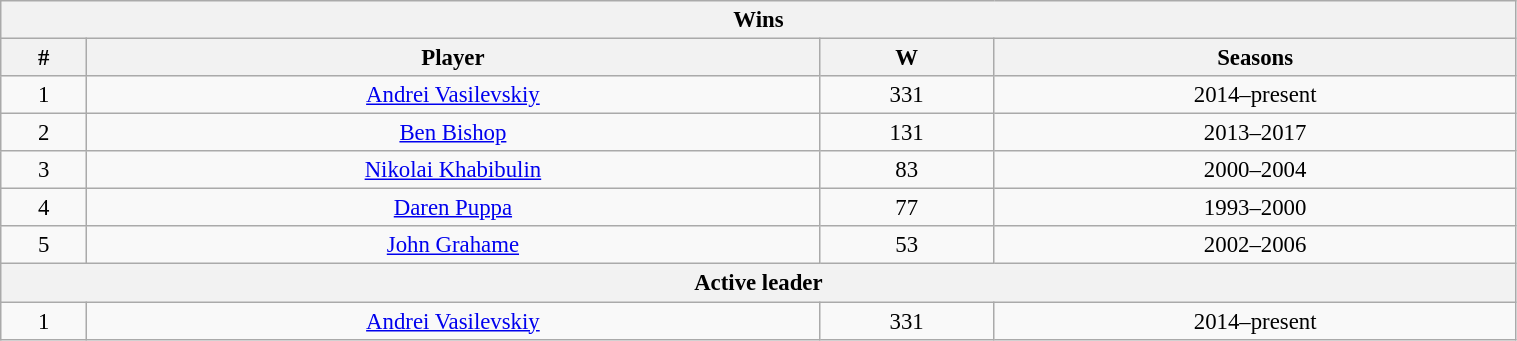<table class="wikitable" style="text-align: center; font-size: 95%" width="80%">
<tr>
<th colspan="4">Wins</th>
</tr>
<tr>
<th>#</th>
<th>Player</th>
<th>W</th>
<th>Seasons</th>
</tr>
<tr>
<td>1</td>
<td><a href='#'>Andrei Vasilevskiy</a></td>
<td>331</td>
<td>2014–present</td>
</tr>
<tr>
<td>2</td>
<td><a href='#'>Ben Bishop</a></td>
<td>131</td>
<td>2013–2017</td>
</tr>
<tr>
<td>3</td>
<td><a href='#'>Nikolai Khabibulin</a></td>
<td>83</td>
<td>2000–2004</td>
</tr>
<tr>
<td>4</td>
<td><a href='#'>Daren Puppa</a></td>
<td>77</td>
<td>1993–2000</td>
</tr>
<tr>
<td>5</td>
<td><a href='#'>John Grahame</a></td>
<td>53</td>
<td>2002–2006</td>
</tr>
<tr>
<th colspan="4">Active leader</th>
</tr>
<tr>
<td>1</td>
<td><a href='#'>Andrei Vasilevskiy</a></td>
<td>331</td>
<td>2014–present</td>
</tr>
</table>
